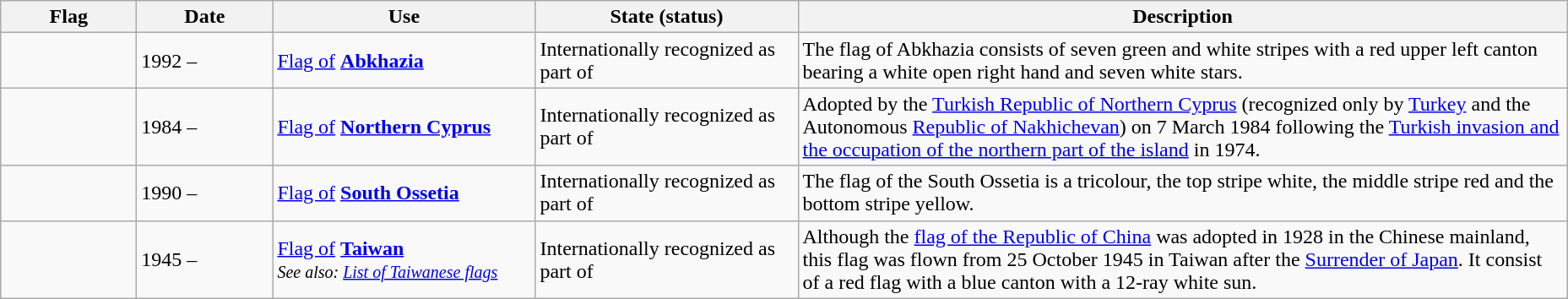<table class="wikitable" style="background:#FFFFF;">
<tr>
<th style="width:100px;">Flag</th>
<th style="width:100px;">Date</th>
<th style="width:200px;">Use</th>
<th style="width:200px;">State (status)</th>
<th style="width:600px;">Description</th>
</tr>
<tr>
<td></td>
<td>1992 –</td>
<td><a href='#'>Flag of</a> <strong><a href='#'>Abkhazia</a></strong></td>
<td>Internationally recognized as part of </td>
<td>The flag of Abkhazia consists of seven green and white stripes with a red upper left canton bearing a white open right hand and seven white stars.</td>
</tr>
<tr>
<td></td>
<td>1984 –</td>
<td><a href='#'>Flag of</a> <strong><a href='#'>Northern Cyprus</a></strong></td>
<td>Internationally recognized as part of </td>
<td>Adopted by the <a href='#'>Turkish Republic of Northern Cyprus</a> (recognized only by <a href='#'>Turkey</a> and the Autonomous <a href='#'>Republic of Nakhichevan</a>) on 7 March 1984 following the <a href='#'>Turkish invasion and the occupation of the northern part of the island</a> in 1974.</td>
</tr>
<tr>
<td></td>
<td>1990 –</td>
<td><a href='#'>Flag of</a> <strong><a href='#'>South Ossetia</a></strong></td>
<td>Internationally recognized as part of </td>
<td>The flag of the South Ossetia is a tricolour, the top stripe white, the middle stripe red and the bottom stripe yellow.</td>
</tr>
<tr>
<td></td>
<td>1945 –</td>
<td><a href='#'>Flag of</a> <strong><a href='#'>Taiwan</a></strong><br><small><em>See also: <a href='#'>List of Taiwanese flags</a></em></small></td>
<td>Internationally recognized as part of </td>
<td>Although the <a href='#'>flag of the Republic of China</a> was adopted in 1928 in the Chinese mainland, this flag was flown from 25 October 1945 in Taiwan after the <a href='#'>Surrender of Japan</a>. It consist of a red flag with a blue canton with a 12-ray white sun.</td>
</tr>
</table>
